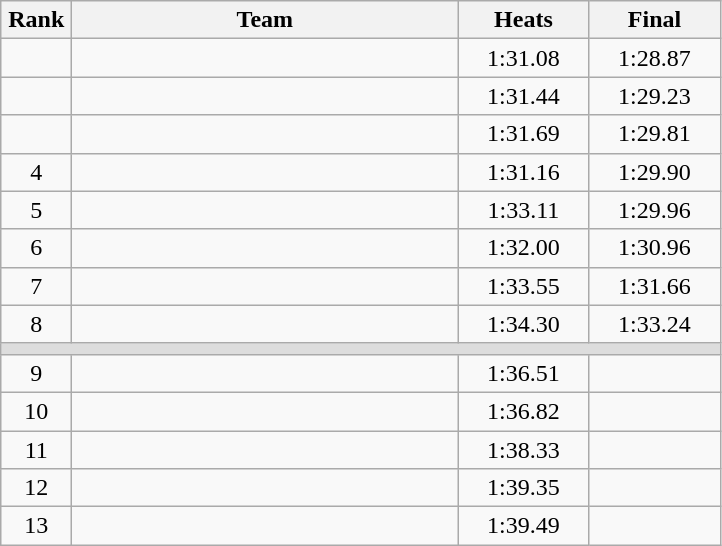<table class=wikitable style="text-align:center">
<tr>
<th width=40>Rank</th>
<th width=250>Team</th>
<th width=80>Heats</th>
<th width=80>Final</th>
</tr>
<tr>
<td></td>
<td align=left></td>
<td>1:31.08</td>
<td>1:28.87</td>
</tr>
<tr>
<td></td>
<td align=left></td>
<td>1:31.44</td>
<td>1:29.23</td>
</tr>
<tr>
<td></td>
<td align=left></td>
<td>1:31.69</td>
<td>1:29.81</td>
</tr>
<tr>
<td>4</td>
<td align=left></td>
<td>1:31.16</td>
<td>1:29.90</td>
</tr>
<tr>
<td>5</td>
<td align=left></td>
<td>1:33.11</td>
<td>1:29.96</td>
</tr>
<tr>
<td>6</td>
<td align=left></td>
<td>1:32.00</td>
<td>1:30.96</td>
</tr>
<tr>
<td>7</td>
<td align=left></td>
<td>1:33.55</td>
<td>1:31.66</td>
</tr>
<tr>
<td>8</td>
<td align=left></td>
<td>1:34.30</td>
<td>1:33.24</td>
</tr>
<tr bgcolor=#DDDDDD>
<td colspan=4></td>
</tr>
<tr>
<td>9</td>
<td align=left></td>
<td>1:36.51</td>
<td></td>
</tr>
<tr>
<td>10</td>
<td align=left></td>
<td>1:36.82</td>
<td></td>
</tr>
<tr>
<td>11</td>
<td align=left></td>
<td>1:38.33</td>
<td></td>
</tr>
<tr>
<td>12</td>
<td align=left></td>
<td>1:39.35</td>
<td></td>
</tr>
<tr>
<td>13</td>
<td align=left></td>
<td>1:39.49</td>
<td></td>
</tr>
</table>
